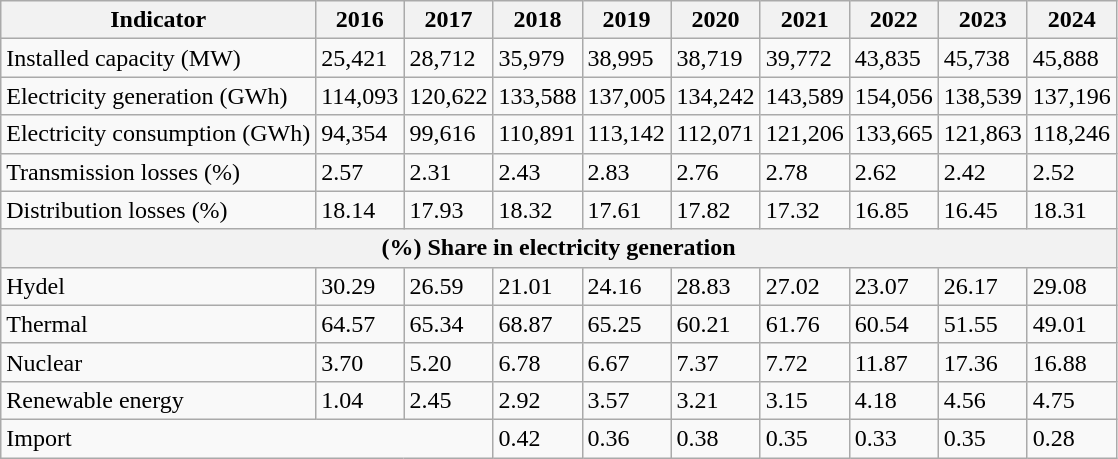<table class="wikitable">
<tr>
<th>Indicator</th>
<th>2016</th>
<th>2017</th>
<th>2018</th>
<th>2019</th>
<th>2020</th>
<th>2021</th>
<th>2022</th>
<th>2023</th>
<th>2024</th>
</tr>
<tr>
<td>Installed capacity (MW)</td>
<td> 25,421</td>
<td> 28,712</td>
<td> 35,979</td>
<td> 38,995</td>
<td> 38,719</td>
<td> 39,772</td>
<td> 43,835</td>
<td> 45,738</td>
<td> 45,888</td>
</tr>
<tr>
<td>Electricity generation (GWh)</td>
<td> 114,093</td>
<td> 120,622</td>
<td> 133,588</td>
<td> 137,005</td>
<td> 134,242</td>
<td> 143,589</td>
<td> 154,056</td>
<td> 138,539</td>
<td> 137,196</td>
</tr>
<tr>
<td>Electricity consumption (GWh)</td>
<td> 94,354</td>
<td> 99,616</td>
<td> 110,891</td>
<td> 113,142</td>
<td> 112,071</td>
<td> 121,206</td>
<td> 133,665</td>
<td> 121,863</td>
<td> 118,246</td>
</tr>
<tr>
<td>Transmission losses (%)</td>
<td> 2.57</td>
<td> 2.31</td>
<td> 2.43</td>
<td> 2.83</td>
<td> 2.76</td>
<td> 2.78</td>
<td> 2.62</td>
<td> 2.42</td>
<td> 2.52</td>
</tr>
<tr>
<td>Distribution losses (%)</td>
<td> 18.14</td>
<td> 17.93</td>
<td> 18.32</td>
<td> 17.61</td>
<td> 17.82</td>
<td> 17.32</td>
<td> 16.85</td>
<td> 16.45</td>
<td> 18.31</td>
</tr>
<tr>
<th colspan="10">(%) <strong>Share in electricity generation</strong></th>
</tr>
<tr>
<td>Hydel</td>
<td> 30.29</td>
<td> 26.59</td>
<td> 21.01</td>
<td> 24.16</td>
<td> 28.83</td>
<td> 27.02</td>
<td> 23.07</td>
<td> 26.17</td>
<td> 29.08</td>
</tr>
<tr>
<td>Thermal</td>
<td> 64.57</td>
<td> 65.34</td>
<td> 68.87</td>
<td> 65.25</td>
<td> 60.21</td>
<td> 61.76</td>
<td> 60.54</td>
<td> 51.55</td>
<td> 49.01</td>
</tr>
<tr>
<td>Nuclear</td>
<td> 3.70</td>
<td> 5.20</td>
<td> 6.78</td>
<td> 6.67</td>
<td> 7.37</td>
<td> 7.72</td>
<td> 11.87</td>
<td> 17.36</td>
<td> 16.88</td>
</tr>
<tr>
<td>Renewable energy</td>
<td> 1.04</td>
<td> 2.45</td>
<td> 2.92</td>
<td> 3.57</td>
<td> 3.21</td>
<td> 3.15</td>
<td> 4.18</td>
<td> 4.56</td>
<td> 4.75</td>
</tr>
<tr>
<td colspan="3">Import</td>
<td>0.42</td>
<td> 0.36</td>
<td> 0.38</td>
<td> 0.35</td>
<td> 0.33</td>
<td> 0.35</td>
<td> 0.28</td>
</tr>
</table>
